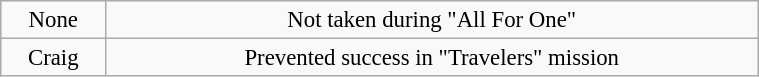<table class="wikitable plainrowheaders floatright" style="font-size: 95%; margin: 10px; text-align: center;" align="right" width="40%">
<tr>
<td>None</td>
<td>Not taken during "All For One"</td>
</tr>
<tr>
<td>Craig</td>
<td>Prevented success in "Travelers" mission</td>
</tr>
</table>
